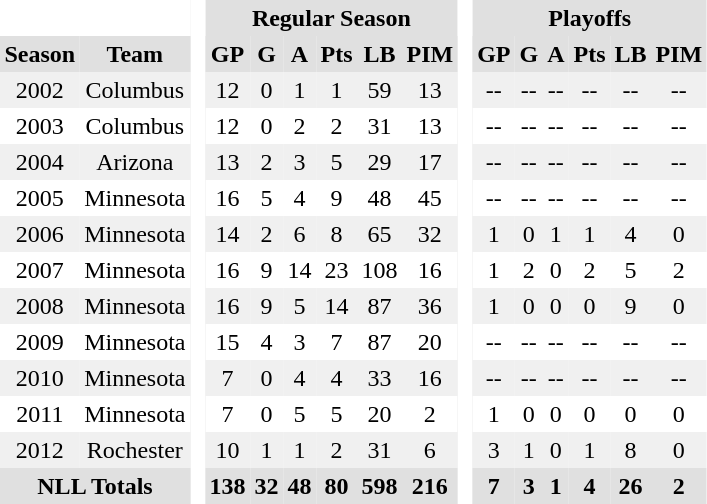<table BORDER="0" CELLPADDING="3" CELLSPACING="0">
<tr ALIGN="center" bgcolor="#e0e0e0">
<th colspan="2" bgcolor="#ffffff"> </th>
<th rowspan="99" bgcolor="#ffffff"> </th>
<th colspan="6">Regular Season</th>
<th rowspan="99" bgcolor="#ffffff"> </th>
<th colspan="6">Playoffs</th>
</tr>
<tr ALIGN="center" bgcolor="#e0e0e0">
<th>Season</th>
<th>Team</th>
<th>GP</th>
<th>G</th>
<th>A</th>
<th>Pts</th>
<th>LB</th>
<th>PIM</th>
<th>GP</th>
<th>G</th>
<th>A</th>
<th>Pts</th>
<th>LB</th>
<th>PIM</th>
</tr>
<tr ALIGN="center" bgcolor="#f0f0f0">
<td>2002</td>
<td>Columbus</td>
<td>12</td>
<td>0</td>
<td>1</td>
<td>1</td>
<td>59</td>
<td>13</td>
<td>--</td>
<td>--</td>
<td>--</td>
<td>--</td>
<td>--</td>
<td>--</td>
</tr>
<tr ALIGN="center">
<td>2003</td>
<td>Columbus</td>
<td>12</td>
<td>0</td>
<td>2</td>
<td>2</td>
<td>31</td>
<td>13</td>
<td>--</td>
<td>--</td>
<td>--</td>
<td>--</td>
<td>--</td>
<td>--</td>
</tr>
<tr ALIGN="center" bgcolor="#f0f0f0">
<td>2004</td>
<td>Arizona</td>
<td>13</td>
<td>2</td>
<td>3</td>
<td>5</td>
<td>29</td>
<td>17</td>
<td>--</td>
<td>--</td>
<td>--</td>
<td>--</td>
<td>--</td>
<td>--</td>
</tr>
<tr ALIGN="center">
<td>2005</td>
<td>Minnesota</td>
<td>16</td>
<td>5</td>
<td>4</td>
<td>9</td>
<td>48</td>
<td>45</td>
<td>--</td>
<td>--</td>
<td>--</td>
<td>--</td>
<td>--</td>
<td>--</td>
</tr>
<tr ALIGN="center" bgcolor="#f0f0f0">
<td>2006</td>
<td>Minnesota</td>
<td>14</td>
<td>2</td>
<td>6</td>
<td>8</td>
<td>65</td>
<td>32</td>
<td>1</td>
<td>0</td>
<td>1</td>
<td>1</td>
<td>4</td>
<td>0</td>
</tr>
<tr ALIGN="center">
<td>2007</td>
<td>Minnesota</td>
<td>16</td>
<td>9</td>
<td>14</td>
<td>23</td>
<td>108</td>
<td>16</td>
<td>1</td>
<td>2</td>
<td>0</td>
<td>2</td>
<td>5</td>
<td>2</td>
</tr>
<tr ALIGN="center" bgcolor="#f0f0f0">
<td>2008</td>
<td>Minnesota</td>
<td>16</td>
<td>9</td>
<td>5</td>
<td>14</td>
<td>87</td>
<td>36</td>
<td>1</td>
<td>0</td>
<td>0</td>
<td>0</td>
<td>9</td>
<td>0</td>
</tr>
<tr ALIGN="center">
<td>2009</td>
<td>Minnesota</td>
<td>15</td>
<td>4</td>
<td>3</td>
<td>7</td>
<td>87</td>
<td>20</td>
<td>--</td>
<td>--</td>
<td>--</td>
<td>--</td>
<td>--</td>
<td>--</td>
</tr>
<tr ALIGN="center" bgcolor="#f0f0f0">
<td>2010</td>
<td>Minnesota</td>
<td>7</td>
<td>0</td>
<td>4</td>
<td>4</td>
<td>33</td>
<td>16</td>
<td>--</td>
<td>--</td>
<td>--</td>
<td>--</td>
<td>--</td>
<td>--</td>
</tr>
<tr ALIGN="center">
<td>2011</td>
<td>Minnesota</td>
<td>7</td>
<td>0</td>
<td>5</td>
<td>5</td>
<td>20</td>
<td>2</td>
<td>1</td>
<td>0</td>
<td>0</td>
<td>0</td>
<td>0</td>
<td>0</td>
</tr>
<tr ALIGN="center" bgcolor="#f0f0f0">
<td>2012</td>
<td>Rochester</td>
<td>10</td>
<td>1</td>
<td>1</td>
<td>2</td>
<td>31</td>
<td>6</td>
<td>3</td>
<td>1</td>
<td>0</td>
<td>1</td>
<td>8</td>
<td>0</td>
</tr>
<tr ALIGN="center" bgcolor="#e0e0e0">
<th colspan="2">NLL Totals</th>
<th>138</th>
<th>32</th>
<th>48</th>
<th>80</th>
<th>598</th>
<th>216</th>
<th>7</th>
<th>3</th>
<th>1</th>
<th>4</th>
<th>26</th>
<th>2</th>
</tr>
</table>
